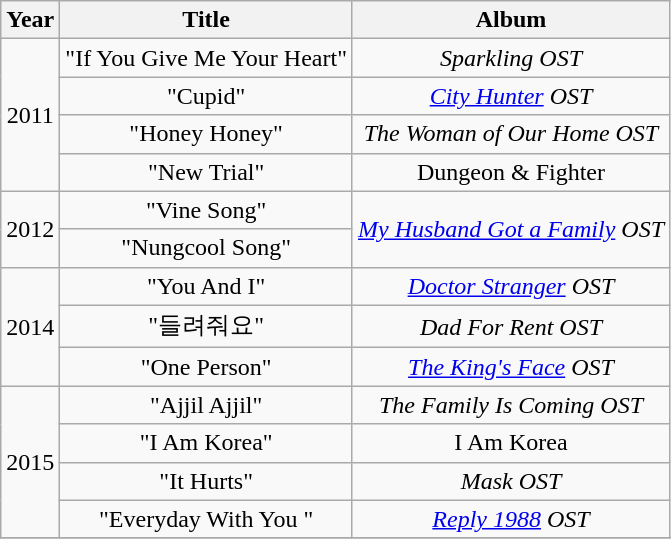<table class="wikitable" style="text-align:center;">
<tr>
<th>Year</th>
<th>Title</th>
<th>Album</th>
</tr>
<tr>
<td rowspan="4">2011</td>
<td>"If You Give Me Your Heart"</td>
<td><em>Sparkling OST</em></td>
</tr>
<tr>
<td>"Cupid"</td>
<td><em><a href='#'>City Hunter</a> OST</em></td>
</tr>
<tr>
<td>"Honey Honey"</td>
<td><em>The Woman of Our Home OST</em></td>
</tr>
<tr>
<td>"New Trial"</td>
<td>Dungeon & Fighter</td>
</tr>
<tr>
<td rowspan="2">2012</td>
<td>"Vine Song"</td>
<td rowspan="2"><em><a href='#'>My Husband Got a Family</a> OST</em></td>
</tr>
<tr>
<td>"Nungcool Song"</td>
</tr>
<tr>
<td rowspan="3">2014</td>
<td>"You And I"</td>
<td><em><a href='#'>Doctor Stranger</a> OST</em></td>
</tr>
<tr>
<td>"들려줘요"</td>
<td><em>Dad For Rent OST</em></td>
</tr>
<tr>
<td ">"One Person"</td>
<td><em><a href='#'>The King's Face</a> OST</em></td>
</tr>
<tr>
<td rowspan="4">2015</td>
<td>"Ajjil Ajjil"</td>
<td><em>The Family Is Coming OST</em></td>
</tr>
<tr>
<td>"I Am Korea"</td>
<td>I Am Korea</td>
</tr>
<tr>
<td>"It Hurts"</td>
<td><em>Mask OST</em></td>
</tr>
<tr>
<td>"Everyday With You "</td>
<td><em><a href='#'>Reply 1988</a> OST</em></td>
</tr>
<tr>
</tr>
</table>
